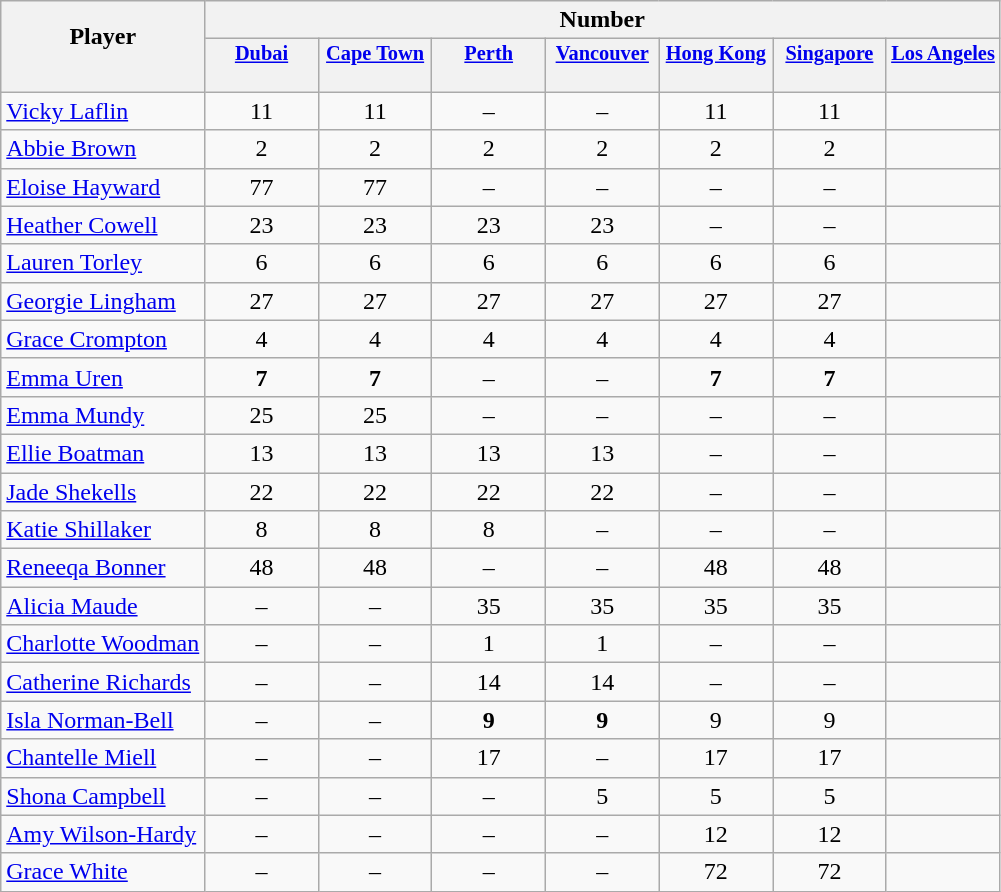<table class="wikitable sortable" style="text-align:center;">
<tr>
<th rowspan="2" style="border-bottom:0px;">Player</th>
<th colspan="7">Number</th>
</tr>
<tr>
<th valign="top" style="width:5.2em; border-bottom:0px; padding:2px; font-size:85%;"><a href='#'>Dubai</a></th>
<th valign="top" style="width:5.2em; border-bottom:0px; padding:2px; font-size:85%;"><a href='#'>Cape Town</a></th>
<th valign="top" style="width:5.2em; border-bottom:0px; padding:2px; font-size:85%;"><a href='#'>Perth</a></th>
<th valign="top" style="width:5.2em; border-bottom:0px; padding:2px; font-size:85%;"><a href='#'>Vancouver</a></th>
<th valign="top" style="width:5.2em; border-bottom:0px; padding:2px; font-size:85%;"><a href='#'>Hong Kong</a></th>
<th valign="top" style="width:5.2em; border-bottom:0px; padding:2px; font-size:85%;"><a href='#'>Singapore</a></th>
<th valign="top" style="width:5.2em; border-bottom:0px; padding:2px; font-size:85%;"><a href='#'>Los Angeles</a></th>
</tr>
<tr style="line-height:8px;">
<th style="border-top:0px;"> </th>
<th style="border-top:0px;"></th>
<th data-sort-type="number" style="border-top:0px;"></th>
<th data-sort-type="number" style="border-top:0px;"></th>
<th data-sort-type="number" style="border-top:0px;"></th>
<th data-sort-type="number" style="border-top:0px;"></th>
<th data-sort-type="number" style="border-top:0px;"></th>
<th data-sort-type="number" style="border-top:0px;"></th>
</tr>
<tr>
<td align="left"><a href='#'>Vicky Laflin</a></td>
<td>11</td>
<td>11</td>
<td>–</td>
<td>–</td>
<td>11</td>
<td>11</td>
<td></td>
</tr>
<tr>
<td align="left"><a href='#'>Abbie Brown</a></td>
<td>2</td>
<td>2</td>
<td>2</td>
<td>2</td>
<td>2</td>
<td>2</td>
<td></td>
</tr>
<tr>
<td align="left"><a href='#'>Eloise Hayward</a></td>
<td>77</td>
<td>77</td>
<td>–</td>
<td>–</td>
<td>–</td>
<td>–</td>
<td></td>
</tr>
<tr>
<td align="left"><a href='#'>Heather Cowell</a></td>
<td>23</td>
<td>23</td>
<td>23</td>
<td>23</td>
<td>–</td>
<td>–</td>
<td></td>
</tr>
<tr>
<td align="left"><a href='#'>Lauren Torley</a></td>
<td>6</td>
<td>6</td>
<td>6</td>
<td>6</td>
<td>6</td>
<td>6</td>
<td></td>
</tr>
<tr>
<td align="left"><a href='#'>Georgie Lingham</a></td>
<td>27</td>
<td>27</td>
<td>27</td>
<td>27</td>
<td>27</td>
<td>27</td>
<td></td>
</tr>
<tr>
<td align="left"><a href='#'>Grace Crompton</a></td>
<td>4</td>
<td>4</td>
<td>4</td>
<td>4</td>
<td>4</td>
<td>4</td>
<td></td>
</tr>
<tr>
<td align="left"><a href='#'>Emma Uren</a></td>
<td><strong>7</strong></td>
<td><strong>7</strong></td>
<td>–</td>
<td>–</td>
<td><strong>7</strong></td>
<td><strong>7</strong></td>
<td></td>
</tr>
<tr>
<td align="left"><a href='#'>Emma Mundy</a></td>
<td>25</td>
<td>25</td>
<td>–</td>
<td>–</td>
<td>–</td>
<td>–</td>
<td></td>
</tr>
<tr>
<td align="left"><a href='#'>Ellie Boatman</a></td>
<td>13</td>
<td>13</td>
<td>13</td>
<td>13</td>
<td>–</td>
<td>–</td>
<td></td>
</tr>
<tr>
<td align="left"><a href='#'>Jade Shekells</a></td>
<td>22</td>
<td>22</td>
<td>22</td>
<td>22</td>
<td>–</td>
<td>–</td>
<td></td>
</tr>
<tr>
<td align="left"><a href='#'>Katie Shillaker</a></td>
<td>8</td>
<td>8</td>
<td>8</td>
<td>–</td>
<td>–</td>
<td>–</td>
<td></td>
</tr>
<tr>
<td align="left"><a href='#'>Reneeqa Bonner</a></td>
<td>48</td>
<td>48</td>
<td>–</td>
<td>–</td>
<td>48</td>
<td>48</td>
<td></td>
</tr>
<tr>
<td align="left"><a href='#'>Alicia Maude</a></td>
<td>–</td>
<td>–</td>
<td>35</td>
<td>35</td>
<td>35</td>
<td>35</td>
<td></td>
</tr>
<tr>
<td align="left"><a href='#'>Charlotte Woodman</a></td>
<td>–</td>
<td>–</td>
<td>1</td>
<td>1</td>
<td>–</td>
<td>–</td>
<td></td>
</tr>
<tr>
<td align="left"><a href='#'>Catherine Richards</a></td>
<td>–</td>
<td>–</td>
<td>14</td>
<td>14</td>
<td>–</td>
<td>–</td>
<td></td>
</tr>
<tr>
<td align="left"><a href='#'>Isla Norman-Bell</a></td>
<td>–</td>
<td>–</td>
<td><strong>9</strong></td>
<td><strong>9</strong></td>
<td>9</td>
<td>9</td>
<td></td>
</tr>
<tr>
<td align="left"><a href='#'>Chantelle Miell</a></td>
<td>–</td>
<td>–</td>
<td>17</td>
<td>–</td>
<td>17</td>
<td>17</td>
<td></td>
</tr>
<tr>
<td align="left"><a href='#'>Shona Campbell</a></td>
<td>–</td>
<td>–</td>
<td>–</td>
<td>5</td>
<td>5</td>
<td>5</td>
<td></td>
</tr>
<tr>
<td align="left"><a href='#'>Amy Wilson-Hardy</a></td>
<td>–</td>
<td>–</td>
<td>–</td>
<td>–</td>
<td>12</td>
<td>12</td>
<td></td>
</tr>
<tr>
<td align="left"><a href='#'>Grace White</a></td>
<td>–</td>
<td>–</td>
<td>–</td>
<td>–</td>
<td>72</td>
<td>72</td>
<td></td>
</tr>
</table>
